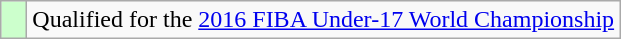<table class="wikitable">
<tr>
<td width=10px bgcolor="#ccffcc"></td>
<td>Qualified for the <a href='#'>2016 FIBA Under-17 World Championship</a></td>
</tr>
</table>
